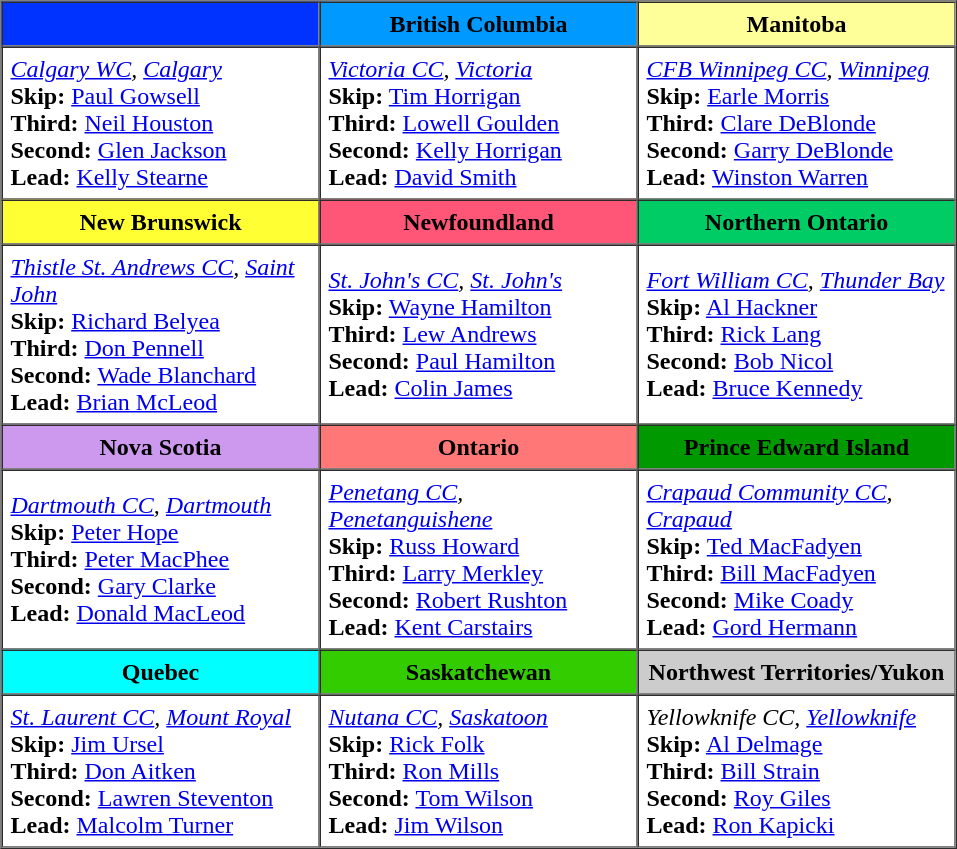<table border=1 cellpadding=5 cellspacing=0>
<tr>
<th style="background:#03f; width:200px;"></th>
<th style="background:#09f; width:200px;">British Columbia</th>
<th style="background:#ff9; width:200px;">Manitoba</th>
</tr>
<tr>
<td><em><a href='#'>Calgary WC</a>, <a href='#'>Calgary</a></em><br><strong>Skip:</strong> <a href='#'>Paul Gowsell</a><br>
<strong>Third:</strong> <a href='#'>Neil Houston</a><br>
<strong>Second:</strong> <a href='#'>Glen Jackson</a><br>
<strong>Lead:</strong> <a href='#'>Kelly Stearne</a></td>
<td><em><a href='#'>Victoria CC</a>, <a href='#'>Victoria</a></em><br><strong>Skip:</strong> <a href='#'>Tim Horrigan</a><br>
<strong>Third:</strong> <a href='#'>Lowell Goulden</a><br>
<strong>Second:</strong> <a href='#'>Kelly Horrigan</a><br>
<strong>Lead:</strong> <a href='#'>David Smith</a></td>
<td><em><a href='#'>CFB Winnipeg CC</a>, <a href='#'>Winnipeg</a></em><br><strong>Skip:</strong> <a href='#'>Earle Morris</a><br>
<strong>Third:</strong> <a href='#'>Clare DeBlonde</a><br>
<strong>Second:</strong> <a href='#'>Garry DeBlonde</a><br>
<strong>Lead:</strong> <a href='#'>Winston Warren</a></td>
</tr>
<tr>
<th style="background:#ff3; width:200px;">New Brunswick</th>
<th style="background:#f57; width:200px;">Newfoundland</th>
<th style="background:#0c6; width:200px;">Northern Ontario</th>
</tr>
<tr>
<td><em><a href='#'>Thistle St. Andrews CC</a>, <a href='#'>Saint John</a></em><br><strong>Skip:</strong> <a href='#'>Richard Belyea</a><br>
<strong>Third:</strong> <a href='#'>Don Pennell</a><br>
<strong>Second:</strong> <a href='#'>Wade Blanchard</a><br>
<strong>Lead:</strong> <a href='#'>Brian McLeod</a></td>
<td><em><a href='#'>St. John's CC</a>, <a href='#'>St. John's</a></em><br><strong>Skip:</strong> <a href='#'>Wayne Hamilton</a><br>
<strong>Third:</strong> <a href='#'>Lew Andrews</a><br>
<strong>Second:</strong> <a href='#'>Paul Hamilton</a><br>
<strong>Lead:</strong> <a href='#'>Colin James</a></td>
<td><em><a href='#'>Fort William CC</a>, <a href='#'>Thunder Bay</a></em><br><strong>Skip:</strong> <a href='#'>Al Hackner</a><br>
<strong>Third:</strong> <a href='#'>Rick Lang</a><br>
<strong>Second:</strong> <a href='#'>Bob Nicol</a><br>
<strong>Lead:</strong> <a href='#'>Bruce Kennedy</a></td>
</tr>
<tr>
<th style="background:#c9e; width:200px;">Nova Scotia</th>
<th style="background:#f77; width:200px;">Ontario</th>
<th style="background:#090; width:200px;">Prince Edward Island</th>
</tr>
<tr>
<td><em><a href='#'>Dartmouth CC</a>, <a href='#'>Dartmouth</a></em><br><strong>Skip:</strong> <a href='#'>Peter Hope</a><br>
<strong>Third:</strong> <a href='#'>Peter MacPhee</a><br>
<strong>Second:</strong> <a href='#'>Gary Clarke</a><br>
<strong>Lead:</strong> <a href='#'>Donald MacLeod</a></td>
<td><em><a href='#'>Penetang CC</a>, <a href='#'>Penetanguishene</a></em><br><strong>Skip:</strong> <a href='#'>Russ Howard</a><br>
<strong>Third:</strong> <a href='#'>Larry Merkley</a><br>
<strong>Second:</strong> <a href='#'>Robert Rushton</a><br>
<strong>Lead:</strong> <a href='#'>Kent Carstairs</a></td>
<td><em><a href='#'>Crapaud Community CC</a>, <a href='#'>Crapaud</a></em><br><strong>Skip:</strong> <a href='#'>Ted MacFadyen</a><br>
<strong>Third:</strong> <a href='#'>Bill MacFadyen</a><br>
<strong>Second:</strong> <a href='#'>Mike Coady</a><br>
<strong>Lead:</strong> <a href='#'>Gord Hermann</a></td>
</tr>
<tr>
<th style="background:#0ff; width:200px;">Quebec</th>
<th style="background:#3c0; width:200px;">Saskatchewan</th>
<th style="background:#ccc; width:200px;">Northwest Territories/Yukon</th>
</tr>
<tr>
<td><em><a href='#'>St. Laurent CC</a>, <a href='#'>Mount Royal</a></em><br><strong>Skip:</strong> <a href='#'>Jim Ursel</a><br>
<strong>Third:</strong> <a href='#'>Don Aitken</a><br>
<strong>Second:</strong> <a href='#'>Lawren Steventon</a><br>
<strong>Lead:</strong> <a href='#'>Malcolm Turner</a></td>
<td><em><a href='#'>Nutana CC</a>, <a href='#'>Saskatoon</a></em><br><strong>Skip:</strong> <a href='#'>Rick Folk</a><br>
<strong>Third:</strong> <a href='#'>Ron Mills</a><br>
<strong>Second:</strong> <a href='#'>Tom Wilson</a><br>
<strong>Lead:</strong> <a href='#'>Jim Wilson</a></td>
<td><em>Yellowknife CC, <a href='#'>Yellowknife</a></em><br><strong>Skip:</strong> <a href='#'>Al Delmage</a><br>
<strong>Third:</strong> <a href='#'>Bill Strain</a><br>
<strong>Second:</strong> <a href='#'>Roy Giles</a><br>
<strong>Lead:</strong> <a href='#'>Ron Kapicki</a></td>
</tr>
</table>
